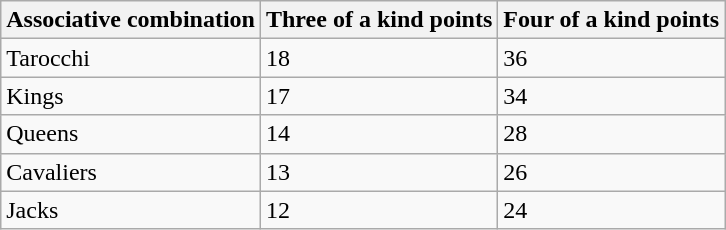<table class=wikitable>
<tr>
<th>Associative combination</th>
<th>Three of a kind points</th>
<th>Four of a kind points</th>
</tr>
<tr>
<td>Tarocchi</td>
<td>18</td>
<td>36</td>
</tr>
<tr>
<td>Kings</td>
<td>17</td>
<td>34</td>
</tr>
<tr>
<td>Queens</td>
<td>14</td>
<td>28</td>
</tr>
<tr>
<td>Cavaliers</td>
<td>13</td>
<td>26</td>
</tr>
<tr>
<td>Jacks</td>
<td>12</td>
<td>24</td>
</tr>
</table>
